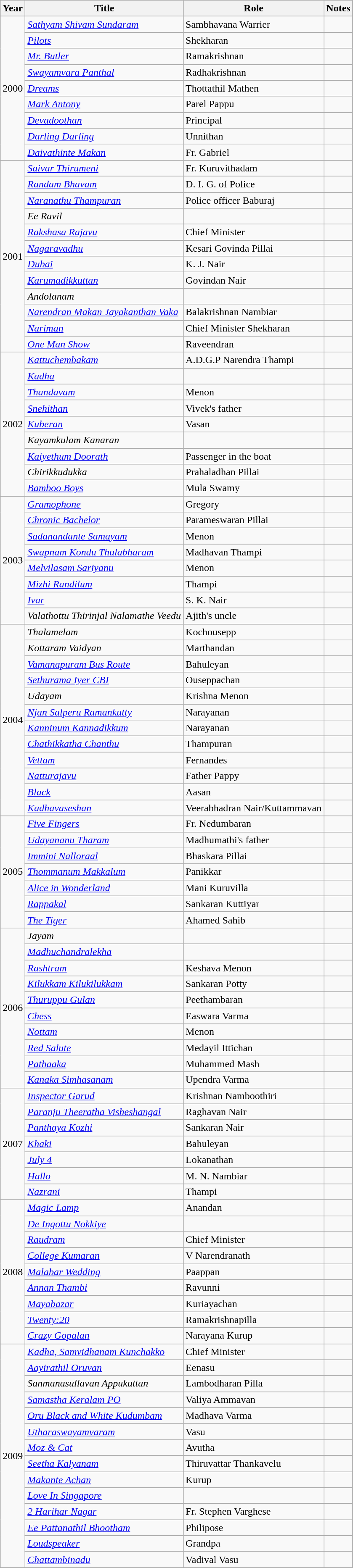<table class="wikitable sortable">
<tr>
<th>Year</th>
<th>Title</th>
<th>Role</th>
<th class="unsortable">Notes</th>
</tr>
<tr>
<td rowspan=9>2000</td>
<td><em><a href='#'>Sathyam Shivam Sundaram</a></em></td>
<td>Sambhavana Warrier</td>
<td></td>
</tr>
<tr>
<td><em><a href='#'>Pilots</a></em></td>
<td>Shekharan</td>
<td></td>
</tr>
<tr>
<td><em><a href='#'>Mr. Butler</a></em></td>
<td>Ramakrishnan</td>
<td></td>
</tr>
<tr>
<td><em><a href='#'>Swayamvara Panthal</a></em></td>
<td>Radhakrishnan</td>
<td></td>
</tr>
<tr>
<td><em><a href='#'>Dreams</a></em></td>
<td>Thottathil Mathen</td>
<td></td>
</tr>
<tr>
<td><em><a href='#'>Mark Antony</a></em></td>
<td>Parel Pappu</td>
<td></td>
</tr>
<tr>
<td><em><a href='#'>Devadoothan</a></em></td>
<td>Principal</td>
<td></td>
</tr>
<tr>
<td><em><a href='#'>Darling Darling</a></em></td>
<td>Unnithan</td>
<td></td>
</tr>
<tr>
<td><em><a href='#'>Daivathinte Makan</a></em></td>
<td>Fr. Gabriel</td>
<td></td>
</tr>
<tr>
<td rowspan=12>2001</td>
<td><em><a href='#'>Saivar Thirumeni</a></em></td>
<td>Fr. Kuruvithadam</td>
<td></td>
</tr>
<tr>
<td><em><a href='#'>Randam Bhavam</a></em></td>
<td>D. I. G. of Police</td>
<td></td>
</tr>
<tr>
<td><em><a href='#'>Naranathu Thampuran</a></em></td>
<td>Police officer Baburaj</td>
<td></td>
</tr>
<tr>
<td><em>Ee Ravil</em></td>
<td></td>
<td></td>
</tr>
<tr>
<td><em><a href='#'>Rakshasa Rajavu</a></em></td>
<td>Chief Minister</td>
<td></td>
</tr>
<tr>
<td><em><a href='#'>Nagaravadhu</a></em></td>
<td>Kesari Govinda Pillai</td>
<td></td>
</tr>
<tr>
<td><em><a href='#'>Dubai</a></em></td>
<td>K. J. Nair</td>
<td></td>
</tr>
<tr>
<td><em><a href='#'>Karumadikkuttan</a></em></td>
<td>Govindan Nair</td>
<td></td>
</tr>
<tr>
<td><em>Andolanam</em></td>
<td></td>
<td></td>
</tr>
<tr>
<td><em><a href='#'>Narendran Makan Jayakanthan Vaka</a></em></td>
<td>Balakrishnan Nambiar</td>
<td></td>
</tr>
<tr>
<td><em><a href='#'>Nariman</a></em></td>
<td>Chief Minister Shekharan</td>
<td></td>
</tr>
<tr>
<td><em><a href='#'>One Man Show</a></em></td>
<td>Raveendran</td>
<td></td>
</tr>
<tr>
<td rowspan=9>2002</td>
<td><em><a href='#'>Kattuchembakam</a></em></td>
<td>A.D.G.P Narendra Thampi</td>
<td></td>
</tr>
<tr>
<td><em><a href='#'>Kadha</a></em></td>
<td></td>
<td></td>
</tr>
<tr>
<td><em><a href='#'>Thandavam</a></em></td>
<td>Menon</td>
<td></td>
</tr>
<tr>
<td><em><a href='#'>Snehithan</a></em></td>
<td>Vivek's father</td>
<td></td>
</tr>
<tr>
<td><em><a href='#'>Kuberan</a></em></td>
<td>Vasan</td>
<td></td>
</tr>
<tr>
<td><em>Kayamkulam Kanaran</em></td>
<td></td>
<td></td>
</tr>
<tr>
<td><em><a href='#'>Kaiyethum Doorath</a></em></td>
<td>Passenger in the boat</td>
<td></td>
</tr>
<tr>
<td><em>Chirikkudukka</em></td>
<td>Prahaladhan Pillai</td>
<td></td>
</tr>
<tr>
<td><em><a href='#'>Bamboo Boys</a></em></td>
<td>Mula Swamy</td>
<td></td>
</tr>
<tr>
<td rowspan=8>2003</td>
<td><em><a href='#'>Gramophone</a></em></td>
<td>Gregory</td>
<td></td>
</tr>
<tr>
<td><em><a href='#'>Chronic Bachelor</a></em></td>
<td>Parameswaran Pillai</td>
<td></td>
</tr>
<tr>
<td><em><a href='#'>Sadanandante Samayam</a></em></td>
<td>Menon</td>
<td></td>
</tr>
<tr>
<td><em><a href='#'>Swapnam Kondu Thulabharam</a></em></td>
<td>Madhavan Thampi</td>
<td></td>
</tr>
<tr>
<td><em><a href='#'>Melvilasam Sariyanu</a></em></td>
<td>Menon</td>
<td></td>
</tr>
<tr>
<td><em><a href='#'>Mizhi Randilum</a></em></td>
<td>Thampi</td>
<td></td>
</tr>
<tr>
<td><em><a href='#'>Ivar</a></em></td>
<td>S. K. Nair</td>
<td></td>
</tr>
<tr>
<td><em>Valathottu Thirinjal Nalamathe Veedu</em></td>
<td>Ajith's uncle</td>
<td></td>
</tr>
<tr>
<td rowspan=12>2004</td>
<td><em>Thalamelam</em></td>
<td>Kochousepp</td>
<td></td>
</tr>
<tr>
<td><em>Kottaram Vaidyan</em></td>
<td>Marthandan</td>
<td></td>
</tr>
<tr>
<td><em><a href='#'>Vamanapuram Bus Route</a></em></td>
<td>Bahuleyan</td>
<td></td>
</tr>
<tr>
<td><em><a href='#'>Sethurama Iyer CBI</a></em></td>
<td>Ouseppachan</td>
<td></td>
</tr>
<tr>
<td><em>Udayam</em></td>
<td>Krishna Menon</td>
<td></td>
</tr>
<tr>
<td><em><a href='#'>Njan Salperu Ramankutty</a></em></td>
<td>Narayanan</td>
<td></td>
</tr>
<tr>
<td><em><a href='#'>Kanninum Kannadikkum</a></em></td>
<td>Narayanan</td>
<td></td>
</tr>
<tr>
<td><em><a href='#'>Chathikkatha Chanthu</a></em></td>
<td>Thampuran</td>
<td></td>
</tr>
<tr>
<td><em><a href='#'>Vettam</a></em></td>
<td>Fernandes</td>
<td></td>
</tr>
<tr>
<td><em><a href='#'>Natturajavu</a></em></td>
<td>Father Pappy</td>
<td></td>
</tr>
<tr>
<td><em><a href='#'>Black</a></em></td>
<td>Aasan</td>
<td></td>
</tr>
<tr>
<td><em><a href='#'>Kadhavaseshan</a></em></td>
<td>Veerabhadran Nair/Kuttammavan</td>
<td></td>
</tr>
<tr>
<td rowspan=7>2005</td>
<td><em><a href='#'>Five Fingers</a></em></td>
<td>Fr. Nedumbaran</td>
<td></td>
</tr>
<tr>
<td><em><a href='#'>Udayananu Tharam</a></em></td>
<td>Madhumathi's father</td>
<td></td>
</tr>
<tr>
<td><em><a href='#'>Immini Nalloraal</a></em></td>
<td>Bhaskara Pillai</td>
<td></td>
</tr>
<tr>
<td><em><a href='#'>Thommanum Makkalum</a></em></td>
<td>Panikkar</td>
<td></td>
</tr>
<tr>
<td><em><a href='#'>Alice in Wonderland</a></em></td>
<td>Mani Kuruvilla</td>
<td></td>
</tr>
<tr>
<td><em><a href='#'>Rappakal</a></em></td>
<td>Sankaran Kuttiyar</td>
<td></td>
</tr>
<tr>
<td><em><a href='#'>The Tiger</a></em></td>
<td>Ahamed Sahib</td>
<td></td>
</tr>
<tr>
<td rowspan=10>2006</td>
<td><em>Jayam</em></td>
<td></td>
<td></td>
</tr>
<tr>
<td><em><a href='#'>Madhuchandralekha</a></em></td>
<td></td>
<td></td>
</tr>
<tr>
<td><em><a href='#'>Rashtram</a></em></td>
<td>Keshava Menon</td>
<td></td>
</tr>
<tr>
<td><em><a href='#'>Kilukkam Kilukilukkam</a></em></td>
<td>Sankaran Potty</td>
<td></td>
</tr>
<tr>
<td><em><a href='#'>Thuruppu Gulan</a></em></td>
<td>Peethambaran</td>
<td></td>
</tr>
<tr>
<td><em><a href='#'>Chess</a></em></td>
<td>Easwara Varma</td>
<td></td>
</tr>
<tr>
<td><em><a href='#'>Nottam</a></em></td>
<td>Menon</td>
<td></td>
</tr>
<tr>
<td><em><a href='#'>Red Salute</a></em></td>
<td>Medayil Ittichan</td>
<td></td>
</tr>
<tr>
<td><em><a href='#'>Pathaaka</a></em></td>
<td>Muhammed Mash</td>
<td></td>
</tr>
<tr>
<td><em><a href='#'>Kanaka Simhasanam</a></em></td>
<td>Upendra Varma</td>
<td></td>
</tr>
<tr>
<td rowspan=7>2007</td>
<td><em><a href='#'>Inspector Garud</a></em></td>
<td>Krishnan Namboothiri</td>
<td></td>
</tr>
<tr>
<td><em><a href='#'>Paranju Theeratha Visheshangal</a></em></td>
<td>Raghavan Nair</td>
<td></td>
</tr>
<tr>
<td><em><a href='#'>Panthaya Kozhi</a></em></td>
<td>Sankaran Nair</td>
<td></td>
</tr>
<tr>
<td><em><a href='#'>Khaki</a></em></td>
<td>Bahuleyan</td>
<td></td>
</tr>
<tr>
<td><em><a href='#'>July 4</a></em></td>
<td>Lokanathan</td>
<td></td>
</tr>
<tr>
<td><em><a href='#'>Hallo</a></em></td>
<td>M. N. Nambiar</td>
<td></td>
</tr>
<tr>
<td><em><a href='#'>Nazrani</a></em></td>
<td>Thampi</td>
<td></td>
</tr>
<tr>
<td rowspan=9>2008</td>
<td><em><a href='#'>Magic Lamp</a></em></td>
<td>Anandan</td>
<td></td>
</tr>
<tr>
<td><em><a href='#'>De Ingottu Nokkiye</a></em></td>
<td></td>
<td></td>
</tr>
<tr>
<td><em><a href='#'>Raudram</a></em></td>
<td>Chief Minister</td>
<td></td>
</tr>
<tr>
<td><em><a href='#'>College Kumaran</a></em></td>
<td>V Narendranath</td>
<td></td>
</tr>
<tr>
<td><em><a href='#'>Malabar Wedding</a></em></td>
<td>Paappan</td>
<td></td>
</tr>
<tr>
<td><em><a href='#'>Annan Thambi</a></em></td>
<td>Ravunni</td>
<td></td>
</tr>
<tr>
<td><em><a href='#'>Mayabazar</a></em></td>
<td>Kuriayachan</td>
<td></td>
</tr>
<tr>
<td><em><a href='#'> Twenty:20</a></em></td>
<td>Ramakrishnapilla</td>
<td></td>
</tr>
<tr>
<td><em><a href='#'>Crazy Gopalan</a></em></td>
<td>Narayana Kurup</td>
<td></td>
</tr>
<tr>
<td rowspan=14>2009</td>
<td><em><a href='#'>Kadha, Samvidhanam Kunchakko</a></em></td>
<td>Chief Minister</td>
<td></td>
</tr>
<tr>
<td><em><a href='#'>Aayirathil Oruvan</a></em></td>
<td>Eenasu</td>
<td></td>
</tr>
<tr>
<td><em>Sanmanasullavan Appukuttan</em></td>
<td>Lambodharan Pilla</td>
<td></td>
</tr>
<tr>
<td><em><a href='#'>Samastha Keralam PO</a></em></td>
<td>Valiya Ammavan</td>
<td></td>
</tr>
<tr>
<td><em><a href='#'>Oru Black and White Kudumbam</a></em></td>
<td>Madhava Varma</td>
<td></td>
</tr>
<tr>
<td><em><a href='#'>Utharaswayamvaram</a></em></td>
<td>Vasu</td>
<td></td>
</tr>
<tr>
<td><em><a href='#'>Moz & Cat</a></em></td>
<td>Avutha</td>
<td></td>
</tr>
<tr>
<td><em><a href='#'>Seetha Kalyanam</a></em></td>
<td>Thiruvattar Thankavelu</td>
<td></td>
</tr>
<tr>
<td><em><a href='#'>Makante Achan</a></em></td>
<td>Kurup</td>
<td></td>
</tr>
<tr>
<td><em><a href='#'>Love In Singapore</a></em></td>
<td></td>
<td></td>
</tr>
<tr>
<td><em><a href='#'>2 Harihar Nagar</a></em></td>
<td>Fr. Stephen Varghese</td>
<td></td>
</tr>
<tr>
<td><em><a href='#'>Ee Pattanathil Bhootham</a></em></td>
<td>Philipose</td>
<td></td>
</tr>
<tr>
<td><em><a href='#'>Loudspeaker</a></em></td>
<td>Grandpa</td>
<td></td>
</tr>
<tr>
<td><em><a href='#'>Chattambinadu</a></em></td>
<td>Vadival Vasu</td>
<td></td>
</tr>
<tr>
</tr>
</table>
